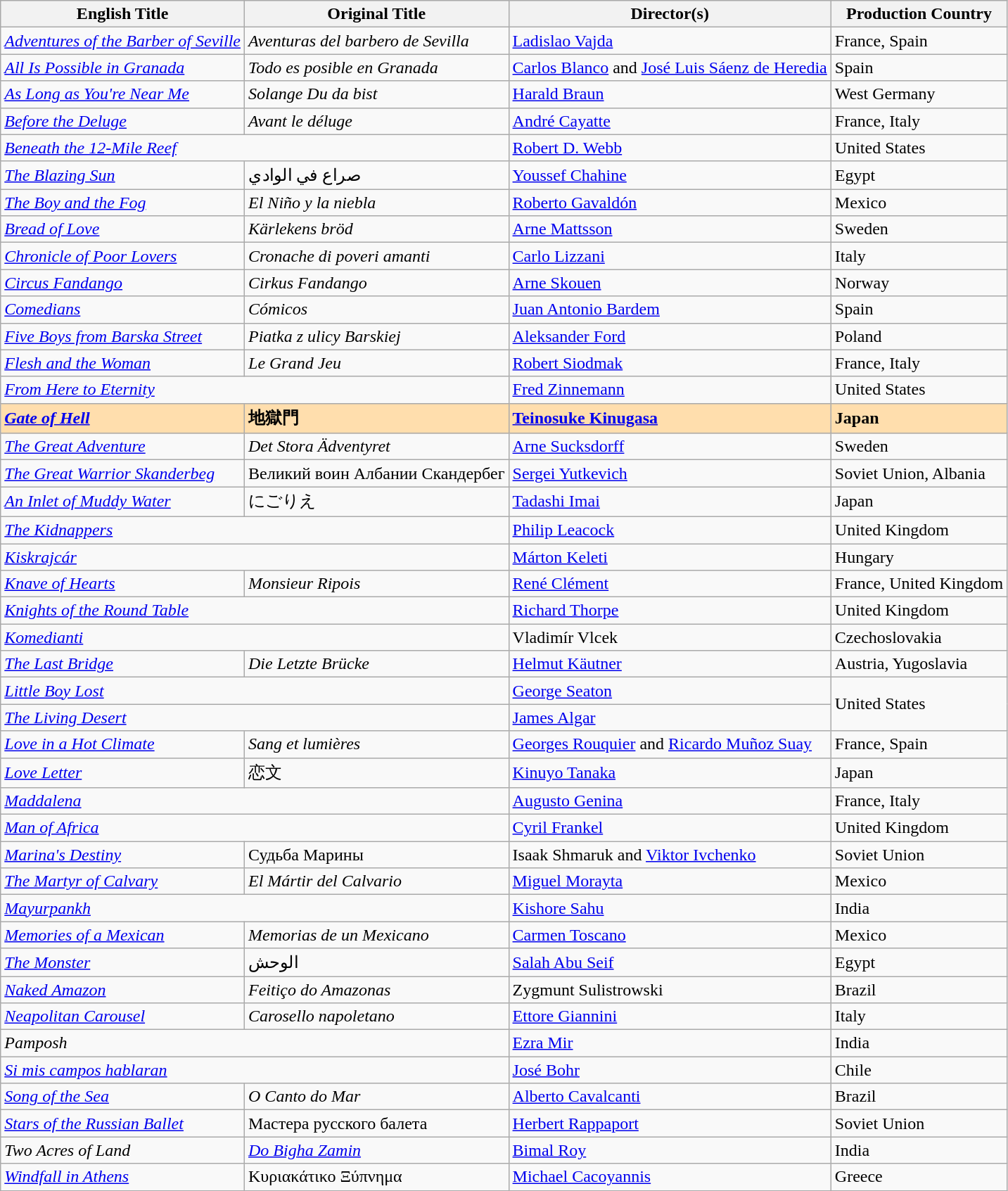<table class="wikitable">
<tr>
<th>English Title</th>
<th>Original Title</th>
<th>Director(s)</th>
<th>Production Country</th>
</tr>
<tr>
<td><em><a href='#'>Adventures of the Barber of Seville</a></em></td>
<td><em>Aventuras del barbero de Sevilla</em></td>
<td><a href='#'>Ladislao Vajda</a></td>
<td>France, Spain</td>
</tr>
<tr>
<td><em><a href='#'>All Is Possible in Granada</a></em></td>
<td><em>Todo es posible en Granada</em></td>
<td><a href='#'>Carlos Blanco</a> and <a href='#'>José Luis Sáenz de Heredia</a></td>
<td>Spain</td>
</tr>
<tr>
<td><em><a href='#'>As Long as You're Near Me</a></em></td>
<td><em>Solange Du da bist</em></td>
<td><a href='#'>Harald Braun</a></td>
<td>West Germany</td>
</tr>
<tr>
<td><em><a href='#'>Before the Deluge</a></em></td>
<td><em>Avant le déluge</em></td>
<td><a href='#'>André Cayatte</a></td>
<td>France, Italy</td>
</tr>
<tr>
<td colspan="2"><em><a href='#'>Beneath the 12-Mile Reef</a></em></td>
<td><a href='#'>Robert D. Webb</a></td>
<td>United States</td>
</tr>
<tr>
<td><em><a href='#'>The Blazing Sun</a></em></td>
<td>صراع في الوادي</td>
<td><a href='#'>Youssef Chahine</a></td>
<td>Egypt</td>
</tr>
<tr>
<td><em><a href='#'>The Boy and the Fog</a></em></td>
<td><em>El Niño y la niebla</em></td>
<td><a href='#'>Roberto Gavaldón</a></td>
<td>Mexico</td>
</tr>
<tr>
<td><em><a href='#'>Bread of Love</a></em></td>
<td><em>Kärlekens bröd</em></td>
<td><a href='#'>Arne Mattsson</a></td>
<td>Sweden</td>
</tr>
<tr>
<td><em><a href='#'>Chronicle of Poor Lovers</a></em></td>
<td><em>Cronache di poveri amanti</em></td>
<td><a href='#'>Carlo Lizzani</a></td>
<td>Italy</td>
</tr>
<tr>
<td><em><a href='#'>Circus Fandango</a></em></td>
<td><em>Cirkus Fandango</em></td>
<td><a href='#'>Arne Skouen</a></td>
<td>Norway</td>
</tr>
<tr>
<td><em><a href='#'>Comedians</a></em></td>
<td><em>Cómicos</em></td>
<td><a href='#'>Juan Antonio Bardem</a></td>
<td>Spain</td>
</tr>
<tr>
<td><em><a href='#'>Five Boys from Barska Street</a></em></td>
<td><em>Piatka z ulicy Barskiej</em></td>
<td><a href='#'>Aleksander Ford</a></td>
<td>Poland</td>
</tr>
<tr>
<td><em><a href='#'>Flesh and the Woman</a></em></td>
<td><em>Le Grand Jeu</em></td>
<td><a href='#'>Robert Siodmak</a></td>
<td>France, Italy</td>
</tr>
<tr>
<td colspan="2"><em><a href='#'>From Here to Eternity</a></em></td>
<td><a href='#'>Fred Zinnemann</a></td>
<td>United States</td>
</tr>
<tr style="background:#FFDEAD;">
<td><strong><em><a href='#'>Gate of Hell</a></em></strong></td>
<td><strong>地獄門</strong></td>
<td><strong><a href='#'>Teinosuke Kinugasa</a></strong></td>
<td><strong>Japan</strong></td>
</tr>
<tr>
<td><em><a href='#'>The Great Adventure</a></em></td>
<td><em>Det Stora Ädventyret</em></td>
<td><a href='#'>Arne Sucksdorff</a></td>
<td>Sweden</td>
</tr>
<tr>
<td><em><a href='#'>The Great Warrior Skanderbeg</a></em></td>
<td>Великий воин Албании Скандербег</td>
<td><a href='#'>Sergei Yutkevich</a></td>
<td>Soviet Union, Albania</td>
</tr>
<tr>
<td><em><a href='#'>An Inlet of Muddy Water</a></em></td>
<td>にごりえ</td>
<td><a href='#'>Tadashi Imai</a></td>
<td>Japan</td>
</tr>
<tr>
<td colspan="2"><em><a href='#'>The Kidnappers</a></em></td>
<td><a href='#'>Philip Leacock</a></td>
<td>United Kingdom</td>
</tr>
<tr>
<td colspan="2"><em><a href='#'>Kiskrajcár</a></em></td>
<td><a href='#'>Márton Keleti</a></td>
<td>Hungary</td>
</tr>
<tr>
<td><em><a href='#'>Knave of Hearts</a></em></td>
<td><em>Monsieur Ripois</em></td>
<td><a href='#'>René Clément</a></td>
<td>France, United Kingdom</td>
</tr>
<tr>
<td colspan="2"><em><a href='#'>Knights of the Round Table</a></em></td>
<td><a href='#'>Richard Thorpe</a></td>
<td>United Kingdom</td>
</tr>
<tr>
<td colspan="2"><em><a href='#'>Komedianti</a></em></td>
<td>Vladimír Vlcek</td>
<td>Czechoslovakia</td>
</tr>
<tr>
<td><em><a href='#'>The Last Bridge</a></em></td>
<td><em>Die Letzte Brücke</em></td>
<td><a href='#'>Helmut Käutner</a></td>
<td>Austria, Yugoslavia</td>
</tr>
<tr>
<td colspan="2"><em><a href='#'>Little Boy Lost</a></em></td>
<td><a href='#'>George Seaton</a></td>
<td rowspan="2">United States</td>
</tr>
<tr>
<td colspan="2"><em><a href='#'>The Living Desert</a></em></td>
<td><a href='#'>James Algar</a></td>
</tr>
<tr>
<td><em><a href='#'>Love in a Hot Climate</a></em></td>
<td><em>Sang et lumières</em></td>
<td><a href='#'>Georges Rouquier</a> and <a href='#'>Ricardo Muñoz Suay</a></td>
<td>France, Spain</td>
</tr>
<tr>
<td><em><a href='#'>Love Letter</a></em></td>
<td>恋文</td>
<td><a href='#'>Kinuyo Tanaka</a></td>
<td>Japan</td>
</tr>
<tr>
<td colspan="2"><em><a href='#'>Maddalena</a></em></td>
<td><a href='#'>Augusto Genina</a></td>
<td>France, Italy</td>
</tr>
<tr>
<td colspan="2"><em><a href='#'>Man of Africa</a></em></td>
<td><a href='#'>Cyril Frankel</a></td>
<td>United Kingdom</td>
</tr>
<tr>
<td><em><a href='#'>Marina's Destiny</a></em></td>
<td>Судьба Марины</td>
<td>Isaak Shmaruk and <a href='#'>Viktor Ivchenko</a></td>
<td>Soviet Union</td>
</tr>
<tr>
<td><em><a href='#'>The Martyr of Calvary</a></em></td>
<td><em>El Mártir del Calvario</em></td>
<td><a href='#'>Miguel Morayta</a></td>
<td>Mexico</td>
</tr>
<tr>
<td colspan="2"><em><a href='#'>Mayurpankh</a></em></td>
<td><a href='#'>Kishore Sahu</a></td>
<td>India</td>
</tr>
<tr>
<td><em><a href='#'>Memories of a Mexican</a></em></td>
<td><em>Memorias de un Mexicano</em></td>
<td><a href='#'>Carmen Toscano</a></td>
<td>Mexico</td>
</tr>
<tr>
<td><em><a href='#'>The Monster</a></em></td>
<td>الوحش</td>
<td><a href='#'>Salah Abu Seif</a></td>
<td>Egypt</td>
</tr>
<tr>
<td><em><a href='#'>Naked Amazon</a></em></td>
<td><em>Feitiço do Amazonas</em></td>
<td>Zygmunt Sulistrowski</td>
<td>Brazil</td>
</tr>
<tr>
<td><em><a href='#'>Neapolitan Carousel</a></em></td>
<td><em>Carosello napoletano</em></td>
<td><a href='#'>Ettore Giannini</a></td>
<td>Italy</td>
</tr>
<tr>
<td colspan="2"><em>Pamposh</em></td>
<td><a href='#'>Ezra Mir</a></td>
<td>India</td>
</tr>
<tr>
<td colspan="2"><em><a href='#'>Si mis campos hablaran</a></em></td>
<td><a href='#'>José Bohr</a></td>
<td>Chile</td>
</tr>
<tr>
<td><em><a href='#'>Song of the Sea</a></em></td>
<td><em>O Canto do Mar</em></td>
<td><a href='#'>Alberto Cavalcanti</a></td>
<td>Brazil</td>
</tr>
<tr>
<td><em><a href='#'>Stars of the Russian Ballet</a></em></td>
<td>Мастера русского балета</td>
<td><a href='#'>Herbert Rappaport</a></td>
<td>Soviet Union</td>
</tr>
<tr>
<td><em>Two Acres of Land</em></td>
<td><em><a href='#'>Do Bigha Zamin</a></em></td>
<td><a href='#'>Bimal Roy</a></td>
<td>India</td>
</tr>
<tr>
<td><em><a href='#'>Windfall in Athens</a></em></td>
<td>Κυριακάτικο Ξύπνημα</td>
<td><a href='#'>Michael Cacoyannis</a></td>
<td>Greece</td>
</tr>
</table>
